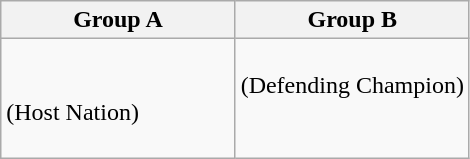<table class="wikitable">
<tr>
<th width=50%>Group A</th>
<th width=50%>Group B</th>
</tr>
<tr>
<td valign=top><br><br>
 (Host Nation) <br>
<br>
</td>
<td valign=top><br> (Defending Champion)<br>
<br>
<br>
</td>
</tr>
</table>
